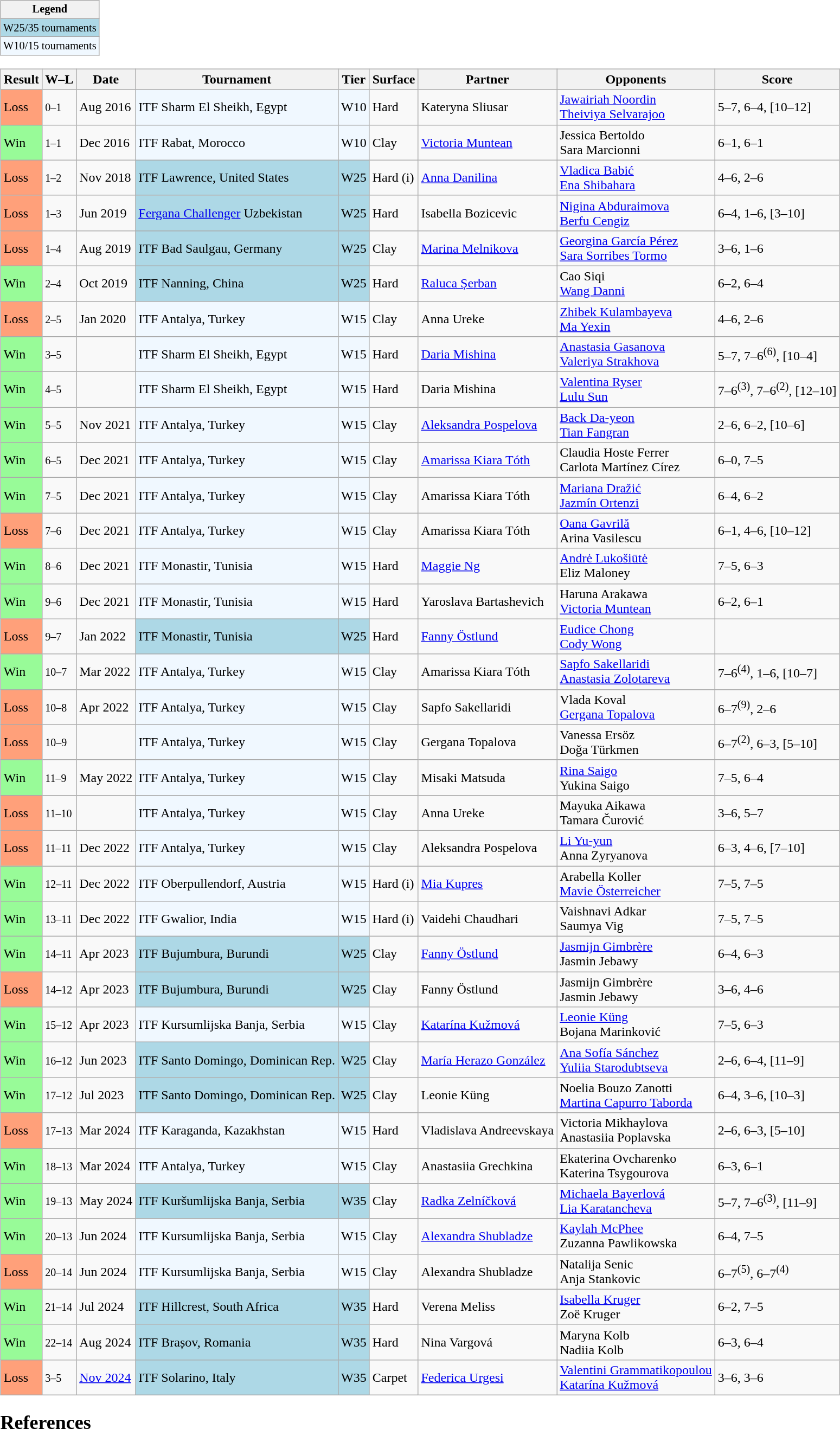<table>
<tr valign=top>
<td><br><table class=wikitable style=font-size:85%>
<tr>
<th>Legend</th>
</tr>
<tr style="background:lightblue;">
<td>W25/35 tournaments</td>
</tr>
<tr style="background:#f0f8ff;">
<td>W10/15 tournaments</td>
</tr>
</table>
<table class="sortable wikitable">
<tr>
<th>Result</th>
<th class="unsortable">W–L</th>
<th>Date</th>
<th>Tournament</th>
<th>Tier</th>
<th>Surface</th>
<th>Partner</th>
<th>Opponents</th>
<th class="unsortable">Score</th>
</tr>
<tr>
<td style="background:#ffa07a;">Loss</td>
<td><small>0–1</small></td>
<td>Aug 2016</td>
<td style="background:#f0f8ff;">ITF Sharm El Sheikh, Egypt</td>
<td style="background:#f0f8ff;">W10</td>
<td>Hard</td>
<td> Kateryna Sliusar</td>
<td> <a href='#'>Jawairiah Noordin</a> <br>  <a href='#'>Theiviya Selvarajoo</a></td>
<td>5–7, 6–4, [10–12]</td>
</tr>
<tr>
<td style="background:#98fb98;">Win</td>
<td><small>1–1</small></td>
<td>Dec 2016</td>
<td style="background:#f0f8ff;">ITF Rabat, Morocco</td>
<td style="background:#f0f8ff;">W10</td>
<td>Clay</td>
<td> <a href='#'>Victoria Muntean</a></td>
<td> Jessica Bertoldo <br>  Sara Marcionni</td>
<td>6–1, 6–1</td>
</tr>
<tr>
<td style="background:#ffa07a;">Loss</td>
<td><small>1–2</small></td>
<td>Nov 2018</td>
<td style="background:lightblue;">ITF Lawrence, United States</td>
<td style="background:lightblue;">W25</td>
<td>Hard (i)</td>
<td> <a href='#'>Anna Danilina</a></td>
<td> <a href='#'>Vladica Babić</a> <br>  <a href='#'>Ena Shibahara</a></td>
<td>4–6, 2–6</td>
</tr>
<tr>
<td style="background:#ffa07a;">Loss</td>
<td><small>1–3</small></td>
<td>Jun 2019</td>
<td style="background:lightblue;"><a href='#'>Fergana Challenger</a> Uzbekistan</td>
<td style="background:lightblue;">W25</td>
<td>Hard</td>
<td> Isabella Bozicevic</td>
<td> <a href='#'>Nigina Abduraimova</a> <br>  <a href='#'>Berfu Cengiz</a></td>
<td>6–4, 1–6, [3–10]</td>
</tr>
<tr>
<td style="background:#ffa07a;">Loss</td>
<td><small>1–4</small></td>
<td>Aug 2019</td>
<td style="background:lightblue;">ITF Bad Saulgau, Germany</td>
<td style="background:lightblue;">W25</td>
<td>Clay</td>
<td> <a href='#'>Marina Melnikova</a></td>
<td> <a href='#'>Georgina García Pérez</a> <br>  <a href='#'>Sara Sorribes Tormo</a></td>
<td>3–6, 1–6</td>
</tr>
<tr>
<td style="background:#98fb98;">Win</td>
<td><small>2–4</small></td>
<td>Oct 2019</td>
<td style="background:lightblue;">ITF Nanning, China</td>
<td style="background:lightblue;">W25</td>
<td>Hard</td>
<td> <a href='#'>Raluca Șerban</a></td>
<td> Cao Siqi <br>  <a href='#'>Wang Danni</a></td>
<td>6–2, 6–4</td>
</tr>
<tr>
<td style="background:#ffa07a;">Loss</td>
<td><small>2–5</small></td>
<td>Jan 2020</td>
<td bgcolor=#f0f8ff>ITF Antalya, Turkey</td>
<td bgcolor=#f0f8ff>W15</td>
<td>Clay</td>
<td> Anna Ureke</td>
<td> <a href='#'>Zhibek Kulambayeva</a> <br> <a href='#'>Ma Yexin</a></td>
<td>4–6, 2–6</td>
</tr>
<tr>
<td bgcolor=#98fb98>Win</td>
<td><small>3–5</small></td>
<td></td>
<td bgcolor=#f0f8ff>ITF Sharm El Sheikh, Egypt</td>
<td bgcolor=#f0f8ff>W15</td>
<td>Hard</td>
<td> <a href='#'>Daria Mishina</a></td>
<td> <a href='#'>Anastasia Gasanova</a> <br> <a href='#'>Valeriya Strakhova</a></td>
<td>5–7, 7–6<sup>(6)</sup>, [10–4]</td>
</tr>
<tr>
<td bgcolor=#98fb98>Win</td>
<td><small>4–5</small></td>
<td></td>
<td bgcolor=#f0f8ff>ITF Sharm El Sheikh, Egypt</td>
<td bgcolor=#f0f8ff>W15</td>
<td>Hard</td>
<td> Daria Mishina</td>
<td> <a href='#'>Valentina Ryser</a> <br> <a href='#'>Lulu Sun</a></td>
<td>7–6<sup>(3)</sup>, 7–6<sup>(2)</sup>, [12–10]</td>
</tr>
<tr>
<td style="background:#98fb98;">Win</td>
<td><small>5–5</small></td>
<td>Nov 2021</td>
<td style="background:#f0f8ff;">ITF Antalya, Turkey</td>
<td style="background:#f0f8ff;">W15</td>
<td>Clay</td>
<td> <a href='#'>Aleksandra Pospelova</a></td>
<td> <a href='#'>Back Da-yeon</a> <br> <a href='#'>Tian Fangran</a></td>
<td>2–6, 6–2, [10–6]</td>
</tr>
<tr>
<td style="background:#98fb98;">Win</td>
<td><small>6–5</small></td>
<td>Dec 2021</td>
<td style="background:#f0f8ff;">ITF Antalya, Turkey</td>
<td style="background:#f0f8ff;">W15</td>
<td>Clay</td>
<td> <a href='#'>Amarissa Kiara Tóth</a></td>
<td> Claudia Hoste Ferrer <br> Carlota Martínez Círez</td>
<td>6–0, 7–5</td>
</tr>
<tr>
<td style="background:#98fb98;">Win</td>
<td><small>7–5</small></td>
<td>Dec 2021</td>
<td style="background:#f0f8ff;">ITF Antalya, Turkey</td>
<td style="background:#f0f8ff;">W15</td>
<td>Clay</td>
<td> Amarissa Kiara Tóth</td>
<td> <a href='#'>Mariana Dražić</a> <br> <a href='#'>Jazmín Ortenzi</a></td>
<td>6–4, 6–2</td>
</tr>
<tr>
<td style="background:#ffa07a;">Loss</td>
<td><small>7–6</small></td>
<td>Dec 2021</td>
<td style="background:#f0f8ff;">ITF Antalya, Turkey</td>
<td style="background:#f0f8ff;">W15</td>
<td>Clay</td>
<td> Amarissa Kiara Tóth</td>
<td> <a href='#'>Oana Gavrilă</a> <br> Arina Vasilescu</td>
<td>6–1, 4–6, [10–12]</td>
</tr>
<tr>
<td style="background:#98fb98;">Win</td>
<td><small>8–6</small></td>
<td>Dec 2021</td>
<td bgcolor=#f0f8ff>ITF Monastir, Tunisia</td>
<td style="background:#f0f8ff;">W15</td>
<td>Hard</td>
<td> <a href='#'>Maggie Ng</a></td>
<td> <a href='#'>Andrė Lukošiūtė</a> <br> Eliz Maloney</td>
<td>7–5, 6–3</td>
</tr>
<tr>
<td style="background:#98fb98;">Win</td>
<td><small>9–6</small></td>
<td>Dec 2021</td>
<td bgcolor=#f0f8ff>ITF Monastir, Tunisia</td>
<td style="background:#f0f8ff;">W15</td>
<td>Hard</td>
<td> Yaroslava Bartashevich</td>
<td> Haruna Arakawa <br> <a href='#'>Victoria Muntean</a></td>
<td>6–2, 6–1</td>
</tr>
<tr>
<td style="background:#ffa07a;">Loss</td>
<td><small>9–7</small></td>
<td>Jan 2022</td>
<td style="background:lightblue;">ITF Monastir, Tunisia</td>
<td style="background:lightblue;">W25</td>
<td>Hard</td>
<td> <a href='#'>Fanny Östlund</a></td>
<td> <a href='#'>Eudice Chong</a> <br> <a href='#'>Cody Wong</a></td>
</tr>
<tr>
<td bgcolor=98FB98>Win</td>
<td><small>10–7</small></td>
<td>Mar 2022</td>
<td style="background:#f0f8ff;">ITF Antalya, Turkey</td>
<td style="background:#f0f8ff;">W15</td>
<td>Clay</td>
<td> Amarissa Kiara Tóth</td>
<td> <a href='#'>Sapfo Sakellaridi</a> <br> <a href='#'>Anastasia Zolotareva</a></td>
<td>7–6<sup>(4)</sup>, 1–6, [10–7]</td>
</tr>
<tr>
<td bgcolor="FFA07A">Loss</td>
<td><small>10–8</small></td>
<td>Apr 2022</td>
<td style="background:#f0f8ff;">ITF Antalya, Turkey</td>
<td style="background:#f0f8ff;">W15</td>
<td>Clay</td>
<td> Sapfo Sakellaridi</td>
<td> Vlada Koval <br> <a href='#'>Gergana Topalova</a></td>
<td>6–7<sup>(9)</sup>, 2–6</td>
</tr>
<tr>
<td style="background:#ffa07a;">Loss</td>
<td><small>10–9</small></td>
<td></td>
<td style="background:#f0f8ff;">ITF Antalya, Turkey</td>
<td style="background:#f0f8ff;">W15</td>
<td>Clay</td>
<td> Gergana Topalova</td>
<td> Vanessa Ersöz <br> Doğa Türkmen</td>
<td>6–7<sup>(2)</sup>, 6–3, [5–10]</td>
</tr>
<tr>
<td bgcolor=98FB98>Win</td>
<td><small>11–9</small></td>
<td>May 2022</td>
<td style="background:#f0f8ff;">ITF Antalya, Turkey</td>
<td style="background:#f0f8ff;">W15</td>
<td>Clay</td>
<td> Misaki Matsuda</td>
<td> <a href='#'>Rina Saigo</a> <br> Yukina Saigo</td>
<td>7–5, 6–4</td>
</tr>
<tr>
<td style="background:#ffa07a;">Loss</td>
<td><small>11–10</small></td>
<td></td>
<td style="background:#f0f8ff;">ITF Antalya, Turkey</td>
<td style="background:#f0f8ff;">W15</td>
<td>Clay</td>
<td> Anna Ureke</td>
<td> Mayuka Aikawa <br> Tamara Čurović</td>
<td>3–6, 5–7</td>
</tr>
<tr>
<td style="background:#ffa07a;">Loss</td>
<td><small>11–11</small></td>
<td>Dec 2022</td>
<td style="background:#f0f8ff;">ITF Antalya, Turkey</td>
<td style="background:#f0f8ff;">W15</td>
<td>Clay</td>
<td> Aleksandra Pospelova</td>
<td> <a href='#'>Li Yu-yun</a> <br> Anna Zyryanova</td>
<td>6–3, 4–6, [7–10]</td>
</tr>
<tr>
<td style="background:#98fb98;">Win</td>
<td><small>12–11</small></td>
<td>Dec 2022</td>
<td style="background:#f0f8ff;">ITF Oberpullendorf, Austria</td>
<td style="background:#f0f8ff;">W15</td>
<td>Hard (i)</td>
<td> <a href='#'>Mia Kupres</a></td>
<td> Arabella Koller <br> <a href='#'>Mavie Österreicher</a></td>
<td>7–5, 7–5</td>
</tr>
<tr>
<td style="background:#98fb98;">Win</td>
<td><small>13–11</small></td>
<td>Dec 2022</td>
<td style="background:#f0f8ff;">ITF Gwalior, India</td>
<td style="background:#f0f8ff;">W15</td>
<td>Hard (i)</td>
<td> Vaidehi Chaudhari</td>
<td> Vaishnavi Adkar <br> Saumya Vig</td>
<td>7–5, 7–5</td>
</tr>
<tr>
<td bgcolor=98FB98>Win</td>
<td><small>14–11</small></td>
<td>Apr 2023</td>
<td style="background:lightblue;">ITF Bujumbura, Burundi</td>
<td style="background:lightblue;">W25</td>
<td>Clay</td>
<td> <a href='#'>Fanny Östlund</a></td>
<td> <a href='#'>Jasmijn Gimbrère</a> <br> Jasmin Jebawy</td>
<td>6–4, 6–3</td>
</tr>
<tr>
<td bgcolor=ffa07a>Loss</td>
<td><small>14–12</small></td>
<td>Apr 2023</td>
<td style="background:lightblue;">ITF Bujumbura, Burundi</td>
<td style="background:lightblue;">W25</td>
<td>Clay</td>
<td> Fanny Östlund</td>
<td> Jasmijn Gimbrère <br> Jasmin Jebawy</td>
<td>3–6, 4–6</td>
</tr>
<tr>
<td bgcolor=98FB98>Win</td>
<td><small>15–12</small></td>
<td>Apr 2023</td>
<td style="background:#f0f8ff;">ITF Kursumlijska Banja, Serbia</td>
<td style="background:#f0f8ff;">W15</td>
<td>Clay</td>
<td> <a href='#'>Katarína Kužmová</a></td>
<td> <a href='#'>Leonie Küng</a> <br> Bojana Marinković</td>
<td>7–5, 6–3</td>
</tr>
<tr>
<td bgcolor=98FB98>Win</td>
<td><small>16–12</small></td>
<td>Jun 2023</td>
<td style="background:lightblue;">ITF Santo Domingo, Dominican Rep.</td>
<td style="background:lightblue;">W25</td>
<td>Clay</td>
<td> <a href='#'>María Herazo González</a></td>
<td> <a href='#'>Ana Sofía Sánchez</a> <br> <a href='#'>Yuliia Starodubtseva</a></td>
<td>2–6, 6–4, [11–9]</td>
</tr>
<tr>
<td style="background:#98fb98;">Win</td>
<td><small>17–12</small></td>
<td>Jul 2023</td>
<td style="background:lightblue;">ITF Santo Domingo, Dominican Rep.</td>
<td style="background:lightblue;">W25</td>
<td>Clay</td>
<td> Leonie Küng</td>
<td> Noelia Bouzo Zanotti <br> <a href='#'>Martina Capurro Taborda</a></td>
<td>6–4, 3–6, [10–3]</td>
</tr>
<tr>
<td style="background:#ffa07a;">Loss</td>
<td><small>17–13</small></td>
<td>Mar 2024</td>
<td style="background:#f0f8ff;">ITF Karaganda, Kazakhstan</td>
<td style="background:#f0f8ff;">W15</td>
<td>Hard</td>
<td> Vladislava Andreevskaya</td>
<td> Victoria Mikhaylova <br> Anastasiia Poplavska</td>
<td>2–6, 6–3, [5–10]</td>
</tr>
<tr>
<td style="background:#98fb98;">Win</td>
<td><small>18–13</small></td>
<td>Mar 2024</td>
<td style="background:#f0f8ff;">ITF Antalya, Turkey</td>
<td style="background:#f0f8ff;">W15</td>
<td>Clay</td>
<td> Anastasiia Grechkina</td>
<td> Ekaterina Ovcharenko <br> Katerina Tsygourova</td>
<td>6–3, 6–1</td>
</tr>
<tr>
<td style="background:#98fb98;">Win</td>
<td><small>19–13</small></td>
<td>May 2024</td>
<td style="background:lightblue;">ITF Kuršumlijska Banja, Serbia</td>
<td style="background:lightblue;">W35</td>
<td>Clay</td>
<td> <a href='#'>Radka Zelníčková</a></td>
<td> <a href='#'>Michaela Bayerlová</a> <br> <a href='#'>Lia Karatancheva</a></td>
<td>5–7, 7–6<sup>(3)</sup>, [11–9]</td>
</tr>
<tr>
<td style="background:#98fb98;">Win</td>
<td><small>20–13</small></td>
<td>Jun 2024</td>
<td style="background:#f0f8ff;">ITF Kursumlijska Banja, Serbia</td>
<td style="background:#f0f8ff;">W15</td>
<td>Clay</td>
<td> <a href='#'>Alexandra Shubladze</a></td>
<td> <a href='#'>Kaylah McPhee</a> <br> Zuzanna Pawlikowska</td>
<td>6–4, 7–5</td>
</tr>
<tr>
<td style="background:#ffa07a;">Loss</td>
<td><small>20–14</small></td>
<td>Jun 2024</td>
<td style="background:#f0f8ff;">ITF Kursumlijska Banja, Serbia</td>
<td style="background:#f0f8ff;">W15</td>
<td>Clay</td>
<td> Alexandra Shubladze</td>
<td> Natalija Senic <br> Anja Stankovic</td>
<td>6–7<sup>(5)</sup>, 6–7<sup>(4)</sup></td>
</tr>
<tr>
<td style="background:#98fb98;">Win</td>
<td><small>21–14</small></td>
<td>Jul 2024</td>
<td style="background:lightblue;">ITF Hillcrest, South Africa</td>
<td style="background:lightblue;">W35</td>
<td>Hard</td>
<td> Verena Meliss</td>
<td> <a href='#'>Isabella Kruger</a> <br> Zoë Kruger</td>
<td>6–2, 7–5</td>
</tr>
<tr>
<td style="background:#98fb98;">Win</td>
<td><small>22–14</small></td>
<td>Aug 2024</td>
<td style="background:lightblue;">ITF Brașov, Romania</td>
<td style="background:lightblue;">W35</td>
<td>Hard</td>
<td> Nina Vargová</td>
<td> Maryna Kolb <br> Nadiia Kolb</td>
<td>6–3, 6–4</td>
</tr>
<tr>
<td style="background:#ffa07a;">Loss</td>
<td><small>3–5</small></td>
<td><a href='#'>Nov 2024</a></td>
<td style="background:lightblue;">ITF Solarino, Italy</td>
<td style="background:lightblue;">W35</td>
<td>Carpet</td>
<td> <a href='#'>Federica Urgesi</a></td>
<td> <a href='#'>Valentini Grammatikopoulou</a> <br>  <a href='#'>Katarína Kužmová</a></td>
<td>3–6, 3–6</td>
</tr>
</table>
<h2>References</h2>
</td>
</tr>
</table>
